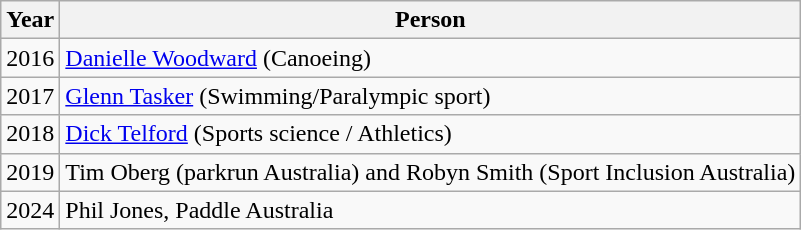<table class="wikitable">
<tr>
<th>Year</th>
<th>Person</th>
</tr>
<tr>
<td>2016</td>
<td><a href='#'>Danielle Woodward</a> (Canoeing)</td>
</tr>
<tr>
<td>2017</td>
<td><a href='#'>Glenn Tasker</a> (Swimming/Paralympic sport)</td>
</tr>
<tr>
<td>2018</td>
<td><a href='#'>Dick Telford</a> (Sports science / Athletics)</td>
</tr>
<tr>
<td>2019</td>
<td>Tim Oberg (parkrun Australia) and Robyn Smith (Sport Inclusion Australia)</td>
</tr>
<tr>
<td>2024</td>
<td>Phil Jones, Paddle Australia</td>
</tr>
</table>
